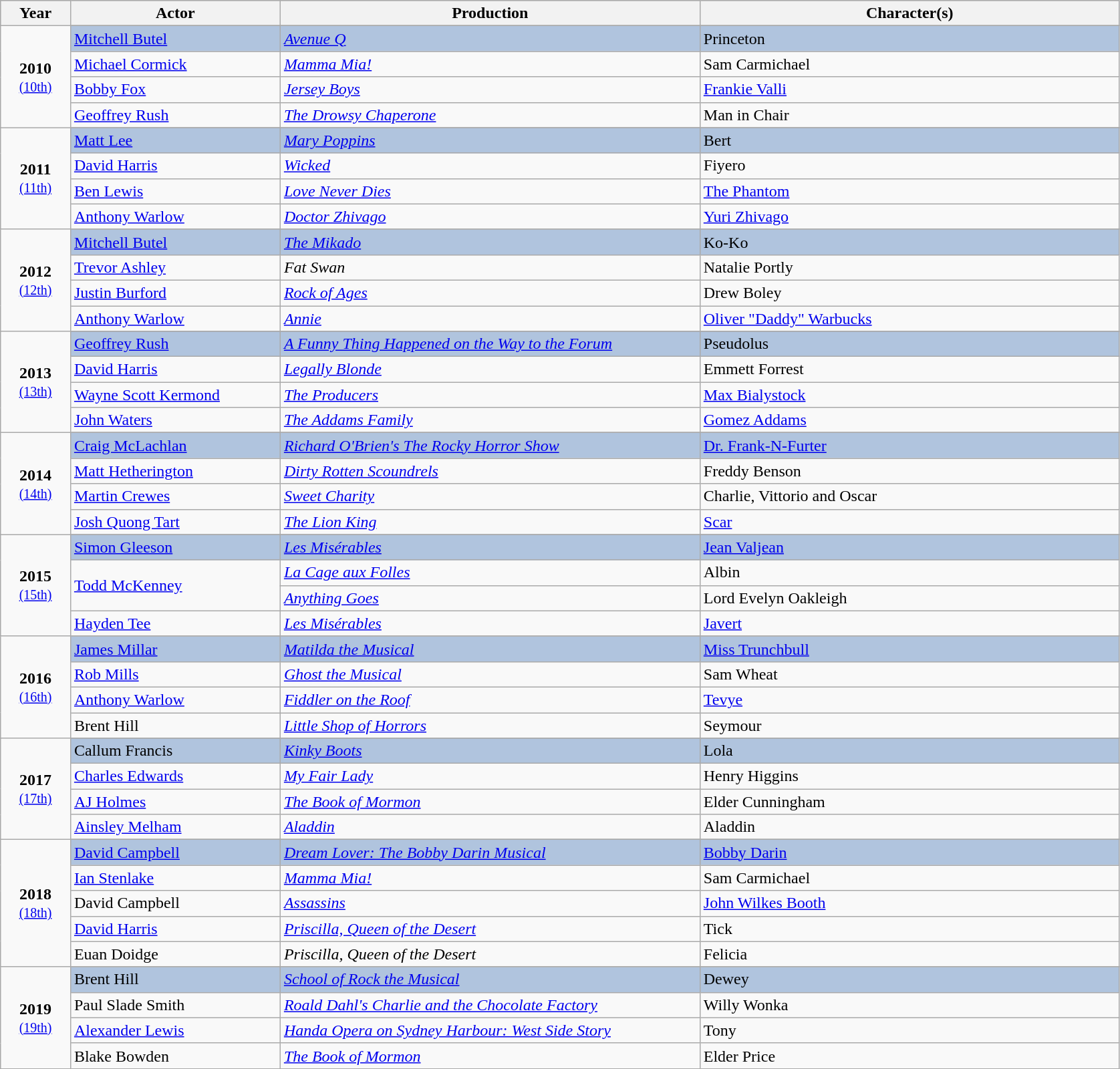<table class="sortable wikitable">
<tr style="background:#bebebe;">
<th style="width:5%;">Year</th>
<th style="width:15%;">Actor</th>
<th style="width:30%;">Production</th>
<th style="width:30%;">Character(s)</th>
</tr>
<tr>
<td rowspan="5" style="text-align:center;"><strong>2010</strong><br><small><a href='#'>(10th)</a></small></td>
</tr>
<tr style="background:#B0C4DE">
<td><a href='#'>Mitchell Butel</a></td>
<td><em><a href='#'>Avenue Q</a></em></td>
<td>Princeton</td>
</tr>
<tr>
<td><a href='#'>Michael Cormick</a></td>
<td><em><a href='#'>Mamma Mia!</a></em></td>
<td>Sam Carmichael</td>
</tr>
<tr>
<td><a href='#'>Bobby Fox</a></td>
<td><em><a href='#'>Jersey Boys</a></em></td>
<td><a href='#'>Frankie Valli</a></td>
</tr>
<tr>
<td><a href='#'>Geoffrey Rush</a></td>
<td><em><a href='#'>The Drowsy Chaperone</a></em></td>
<td>Man in Chair</td>
</tr>
<tr>
<td rowspan="5" style="text-align:center;"><strong>2011</strong><br><small><a href='#'>(11th)</a></small></td>
</tr>
<tr style="background:#B0C4DE">
<td><a href='#'>Matt Lee</a></td>
<td><em><a href='#'>Mary Poppins</a></em></td>
<td>Bert</td>
</tr>
<tr>
<td><a href='#'>David Harris</a></td>
<td><em><a href='#'>Wicked</a></em></td>
<td>Fiyero</td>
</tr>
<tr>
<td><a href='#'>Ben Lewis</a></td>
<td><em><a href='#'>Love Never Dies</a></em></td>
<td><a href='#'>The Phantom</a></td>
</tr>
<tr>
<td><a href='#'>Anthony Warlow</a></td>
<td><em><a href='#'>Doctor Zhivago</a></em></td>
<td><a href='#'>Yuri Zhivago</a></td>
</tr>
<tr>
<td rowspan="5" style="text-align:center;"><strong>2012</strong><br><small><a href='#'>(12th)</a></small></td>
</tr>
<tr style="background:#B0C4DE">
<td><a href='#'>Mitchell Butel</a></td>
<td><em><a href='#'>The Mikado</a></em></td>
<td>Ko-Ko</td>
</tr>
<tr>
<td><a href='#'>Trevor Ashley</a></td>
<td><em>Fat Swan</em></td>
<td>Natalie Portly</td>
</tr>
<tr>
<td><a href='#'>Justin Burford</a></td>
<td><em><a href='#'>Rock of Ages</a></em></td>
<td>Drew Boley</td>
</tr>
<tr>
<td><a href='#'>Anthony Warlow</a></td>
<td><em><a href='#'>Annie</a></em></td>
<td><a href='#'>Oliver "Daddy" Warbucks</a></td>
</tr>
<tr>
<td rowspan="5" style="text-align:center;"><strong>2013</strong><br><small><a href='#'>(13th)</a></small></td>
</tr>
<tr style="background:#B0C4DE">
<td><a href='#'>Geoffrey Rush</a></td>
<td><em><a href='#'>A Funny Thing Happened on the Way to the Forum</a></em></td>
<td>Pseudolus</td>
</tr>
<tr>
<td><a href='#'>David Harris</a></td>
<td><em><a href='#'>Legally Blonde</a></em></td>
<td>Emmett Forrest</td>
</tr>
<tr>
<td><a href='#'>Wayne Scott Kermond</a></td>
<td><em><a href='#'>The Producers</a></em></td>
<td><a href='#'>Max Bialystock</a></td>
</tr>
<tr>
<td><a href='#'>John Waters</a></td>
<td><em><a href='#'>The Addams Family</a></em></td>
<td><a href='#'>Gomez Addams</a></td>
</tr>
<tr>
<td rowspan="5" style="text-align:center;"><strong>2014</strong><br><small><a href='#'>(14th)</a></small></td>
</tr>
<tr style="background:#B0C4DE">
<td><a href='#'>Craig McLachlan</a></td>
<td><em><a href='#'>Richard O'Brien's The Rocky Horror Show</a></em></td>
<td><a href='#'>Dr. Frank-N-Furter</a></td>
</tr>
<tr>
<td><a href='#'>Matt Hetherington</a></td>
<td><em><a href='#'>Dirty Rotten Scoundrels</a></em></td>
<td>Freddy Benson</td>
</tr>
<tr>
<td><a href='#'>Martin Crewes</a></td>
<td><em><a href='#'>Sweet Charity</a></em></td>
<td>Charlie, Vittorio and Oscar</td>
</tr>
<tr>
<td><a href='#'>Josh Quong Tart</a></td>
<td><em><a href='#'>The Lion King</a></em></td>
<td><a href='#'>Scar</a></td>
</tr>
<tr>
<td rowspan="5" style="text-align:center;"><strong>2015</strong><br><small><a href='#'>(15th)</a></small></td>
</tr>
<tr style="background:#B0C4DE">
<td><a href='#'>Simon Gleeson</a></td>
<td><em><a href='#'>Les Misérables</a></em></td>
<td><a href='#'>Jean Valjean</a></td>
</tr>
<tr>
<td rowspan="2" style="text-align:left;"><a href='#'>Todd McKenney</a></td>
<td><em><a href='#'>La Cage aux Folles</a></em></td>
<td>Albin</td>
</tr>
<tr>
<td><em><a href='#'>Anything Goes</a></em></td>
<td>Lord Evelyn Oakleigh</td>
</tr>
<tr>
<td><a href='#'>Hayden Tee</a></td>
<td><em><a href='#'>Les Misérables</a></em></td>
<td><a href='#'>Javert</a></td>
</tr>
<tr>
<td rowspan="5" style="text-align:center;"><strong>2016</strong><br><small><a href='#'>(16th)</a></small></td>
</tr>
<tr style="background:#B0C4DE">
<td><a href='#'>James Millar</a></td>
<td><em><a href='#'>Matilda the Musical</a></em></td>
<td><a href='#'>Miss Trunchbull</a></td>
</tr>
<tr>
<td><a href='#'>Rob Mills</a></td>
<td><em><a href='#'>Ghost the Musical</a></em></td>
<td>Sam Wheat</td>
</tr>
<tr>
<td><a href='#'>Anthony Warlow</a></td>
<td><em><a href='#'>Fiddler on the Roof</a></em></td>
<td><a href='#'>Tevye</a></td>
</tr>
<tr>
<td>Brent Hill</td>
<td><em><a href='#'>Little Shop of Horrors</a></em></td>
<td>Seymour</td>
</tr>
<tr>
<td rowspan="5" style="text-align:center;"><strong>2017</strong><br><small><a href='#'>(17th)</a></small></td>
</tr>
<tr style="background:#B0C4DE">
<td>Callum Francis</td>
<td><em><a href='#'>Kinky Boots</a></em></td>
<td>Lola</td>
</tr>
<tr>
<td><a href='#'>Charles Edwards</a></td>
<td><em><a href='#'>My Fair Lady</a></em></td>
<td>Henry Higgins</td>
</tr>
<tr>
<td><a href='#'>AJ Holmes</a></td>
<td><em><a href='#'>The Book of Mormon</a></em></td>
<td>Elder Cunningham</td>
</tr>
<tr>
<td><a href='#'>Ainsley Melham</a></td>
<td><em><a href='#'>Aladdin</a></em></td>
<td>Aladdin</td>
</tr>
<tr>
<td rowspan="6" style="text-align:center;"><strong>2018</strong><br><small><a href='#'>(18th)</a></small></td>
</tr>
<tr style="background:#B0C4DE">
<td><a href='#'>David Campbell</a></td>
<td><em><a href='#'>Dream Lover: The Bobby Darin Musical</a></em></td>
<td><a href='#'>Bobby Darin</a></td>
</tr>
<tr>
<td><a href='#'>Ian Stenlake</a></td>
<td><em><a href='#'>Mamma Mia!</a></em></td>
<td>Sam Carmichael</td>
</tr>
<tr>
<td>David Campbell</td>
<td><em><a href='#'>Assassins</a></em></td>
<td><a href='#'>John Wilkes Booth</a></td>
</tr>
<tr>
<td><a href='#'>David Harris</a></td>
<td><em><a href='#'>Priscilla, Queen of the Desert</a></em></td>
<td>Tick</td>
</tr>
<tr>
<td>Euan Doidge</td>
<td><em>Priscilla, Queen of the Desert</em></td>
<td>Felicia</td>
</tr>
<tr>
<td rowspan="6" style="text-align:center;"><strong>2019</strong><br><small><a href='#'>(19th)</a></small></td>
</tr>
<tr style="background:#B0C4DE">
<td>Brent Hill</td>
<td><em><a href='#'>School of Rock the Musical</a></em></td>
<td>Dewey</td>
</tr>
<tr>
<td>Paul Slade Smith</td>
<td><em><a href='#'>Roald Dahl's Charlie and the Chocolate Factory</a></em></td>
<td>Willy Wonka</td>
</tr>
<tr>
<td><a href='#'>Alexander Lewis</a></td>
<td><em><a href='#'>Handa Opera on Sydney Harbour: West Side Story</a></em></td>
<td>Tony</td>
</tr>
<tr>
<td>Blake Bowden</td>
<td><em><a href='#'>The Book of Mormon</a></em></td>
<td>Elder Price</td>
</tr>
</table>
